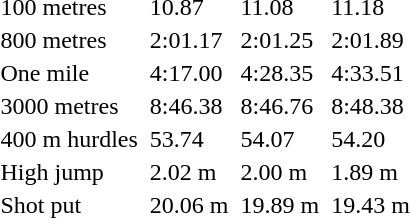<table>
<tr>
<td>100 metres</td>
<td></td>
<td>10.87</td>
<td></td>
<td>11.08</td>
<td></td>
<td>11.18</td>
</tr>
<tr>
<td>800 metres</td>
<td></td>
<td>2:01.17</td>
<td></td>
<td>2:01.25</td>
<td></td>
<td>2:01.89</td>
</tr>
<tr>
<td>One mile</td>
<td></td>
<td>4:17.00</td>
<td></td>
<td>4:28.35</td>
<td></td>
<td>4:33.51</td>
</tr>
<tr>
<td>3000 metres</td>
<td></td>
<td>8:46.38</td>
<td></td>
<td>8:46.76</td>
<td></td>
<td>8:48.38</td>
</tr>
<tr>
<td>400 m hurdles</td>
<td></td>
<td>53.74</td>
<td></td>
<td>54.07</td>
<td></td>
<td>54.20</td>
</tr>
<tr>
<td>High jump</td>
<td></td>
<td>2.02 m</td>
<td></td>
<td>2.00 m</td>
<td></td>
<td>1.89 m</td>
</tr>
<tr>
<td>Shot put</td>
<td></td>
<td>20.06 m</td>
<td></td>
<td>19.89 m</td>
<td></td>
<td>19.43 m</td>
</tr>
<tr>
</tr>
</table>
